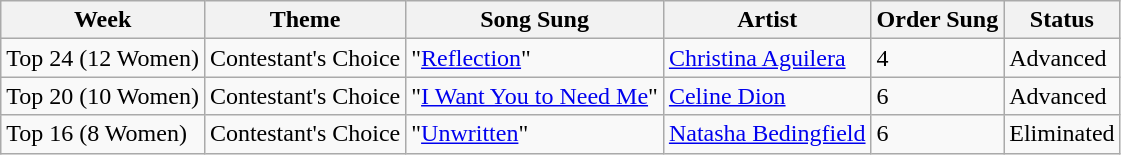<table class="wikitable">
<tr>
<th>Week</th>
<th>Theme</th>
<th>Song Sung</th>
<th>Artist</th>
<th>Order Sung</th>
<th>Status</th>
</tr>
<tr>
<td>Top 24 (12 Women)</td>
<td>Contestant's Choice</td>
<td>"<a href='#'>Reflection</a>"</td>
<td><a href='#'>Christina Aguilera</a></td>
<td>4</td>
<td>Advanced</td>
</tr>
<tr>
<td>Top 20 (10 Women)</td>
<td>Contestant's Choice</td>
<td>"<a href='#'>I Want You to Need Me</a>"</td>
<td><a href='#'>Celine Dion</a></td>
<td>6</td>
<td>Advanced</td>
</tr>
<tr>
<td>Top 16 (8 Women)</td>
<td>Contestant's Choice</td>
<td>"<a href='#'>Unwritten</a>"</td>
<td><a href='#'>Natasha Bedingfield</a></td>
<td>6</td>
<td>Eliminated</td>
</tr>
</table>
